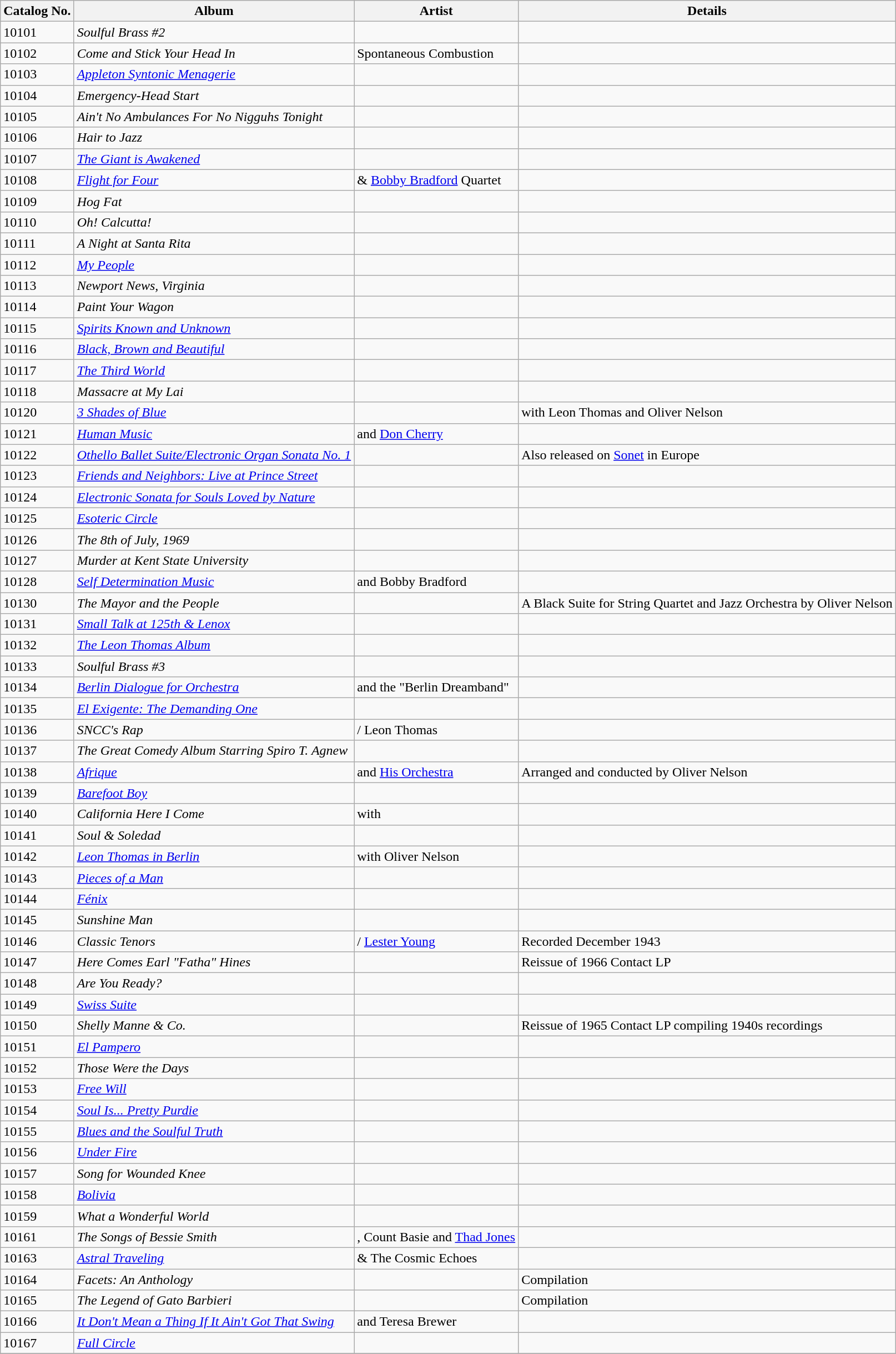<table class="wikitable sortable">
<tr>
<th>Catalog No.</th>
<th>Album</th>
<th>Artist</th>
<th>Details</th>
</tr>
<tr>
<td>10101</td>
<td><em>Soulful Brass #2</em></td>
<td></td>
<td></td>
</tr>
<tr>
<td>10102</td>
<td><em>Come and Stick Your Head In</em></td>
<td>Spontaneous Combustion</td>
<td></td>
</tr>
<tr>
<td>10103</td>
<td><em><a href='#'>Appleton Syntonic Menagerie</a></em></td>
<td></td>
<td></td>
</tr>
<tr>
<td>10104</td>
<td><em>Emergency-Head Start</em></td>
<td></td>
<td></td>
</tr>
<tr>
<td>10105</td>
<td><em>Ain't No Ambulances For No Nigguhs Tonight</em></td>
<td></td>
<td></td>
</tr>
<tr>
<td>10106</td>
<td><em>Hair to Jazz</em></td>
<td></td>
<td></td>
</tr>
<tr>
<td>10107</td>
<td><em><a href='#'>The Giant is Awakened</a></em></td>
<td></td>
<td></td>
</tr>
<tr>
<td>10108</td>
<td><em><a href='#'>Flight for Four</a></em></td>
<td> & <a href='#'>Bobby Bradford</a> Quartet</td>
<td></td>
</tr>
<tr>
<td>10109</td>
<td><em>Hog Fat</em></td>
<td></td>
<td></td>
</tr>
<tr>
<td>10110</td>
<td><em>Oh! Calcutta!</em></td>
<td></td>
<td></td>
</tr>
<tr>
<td>10111</td>
<td><em>A Night at Santa Rita</em></td>
<td></td>
<td></td>
</tr>
<tr>
<td>10112</td>
<td><em><a href='#'>My People</a></em></td>
<td></td>
<td></td>
</tr>
<tr>
<td>10113</td>
<td><em>Newport News, Virginia</em></td>
<td></td>
<td></td>
</tr>
<tr>
<td>10114</td>
<td><em>Paint Your Wagon</em></td>
<td></td>
<td></td>
</tr>
<tr>
<td>10115</td>
<td><em><a href='#'>Spirits Known and Unknown</a></em></td>
<td></td>
<td></td>
</tr>
<tr>
<td>10116</td>
<td><em><a href='#'>Black, Brown and Beautiful</a></em></td>
<td></td>
<td></td>
</tr>
<tr>
<td>10117</td>
<td><em><a href='#'>The Third World</a></em></td>
<td></td>
<td></td>
</tr>
<tr>
<td>10118</td>
<td><em>Massacre at My Lai</em></td>
<td></td>
<td></td>
</tr>
<tr>
<td>10120</td>
<td><em><a href='#'>3 Shades of Blue</a></em></td>
<td></td>
<td>with Leon Thomas and Oliver Nelson</td>
</tr>
<tr>
<td>10121</td>
<td><em><a href='#'>Human Music</a></em></td>
<td> and <a href='#'>Don Cherry</a></td>
<td></td>
</tr>
<tr>
<td>10122</td>
<td><em><a href='#'>Othello Ballet Suite/Electronic Organ Sonata No. 1</a></em></td>
<td></td>
<td>Also released on <a href='#'>Sonet</a> in Europe</td>
</tr>
<tr>
<td>10123</td>
<td><em><a href='#'>Friends and Neighbors: Live at Prince Street</a></em></td>
<td></td>
<td></td>
</tr>
<tr>
<td>10124</td>
<td><em><a href='#'>Electronic Sonata for Souls Loved by Nature</a></em></td>
<td></td>
<td></td>
</tr>
<tr>
<td>10125</td>
<td><em><a href='#'>Esoteric Circle</a></em></td>
<td></td>
<td></td>
</tr>
<tr>
<td>10126</td>
<td><em>The 8th of July, 1969</em></td>
<td></td>
<td></td>
</tr>
<tr>
<td>10127</td>
<td><em>Murder at Kent State University</em></td>
<td></td>
<td></td>
</tr>
<tr>
<td>10128</td>
<td><em><a href='#'>Self Determination Music</a></em></td>
<td> and Bobby Bradford</td>
<td></td>
</tr>
<tr>
<td>10130</td>
<td><em>The Mayor and the People</em></td>
<td></td>
<td>A Black Suite for String Quartet and Jazz Orchestra by Oliver Nelson</td>
</tr>
<tr>
<td>10131</td>
<td><em><a href='#'>Small Talk at 125th & Lenox</a></em></td>
<td></td>
<td></td>
</tr>
<tr>
<td>10132</td>
<td><em><a href='#'>The Leon Thomas Album</a></em></td>
<td></td>
<td></td>
</tr>
<tr>
<td>10133</td>
<td><em>Soulful Brass #3</em></td>
<td></td>
<td></td>
</tr>
<tr>
<td>10134</td>
<td><em><a href='#'>Berlin Dialogue for Orchestra</a></em></td>
<td> and the "Berlin Dreamband"</td>
<td></td>
</tr>
<tr>
<td>10135</td>
<td><em><a href='#'>El Exigente: The Demanding One</a></em></td>
<td></td>
<td></td>
</tr>
<tr>
<td>10136</td>
<td><em>SNCC's Rap</em></td>
<td> / Leon Thomas</td>
<td></td>
</tr>
<tr>
<td>10137</td>
<td><em>The Great Comedy Album Starring Spiro T. Agnew</em></td>
<td></td>
<td></td>
</tr>
<tr>
<td>10138</td>
<td><em><a href='#'>Afrique</a></em></td>
<td> and <a href='#'>His Orchestra</a></td>
<td>Arranged and conducted by Oliver Nelson</td>
</tr>
<tr>
<td>10139</td>
<td><em><a href='#'>Barefoot Boy</a></em></td>
<td></td>
<td></td>
</tr>
<tr>
<td>10140</td>
<td><em>California Here I Come</em></td>
<td> with </td>
<td></td>
</tr>
<tr>
<td>10141</td>
<td><em>Soul & Soledad</em></td>
<td></td>
<td></td>
</tr>
<tr>
<td>10142</td>
<td><em><a href='#'>Leon Thomas in Berlin</a></em></td>
<td> with Oliver Nelson</td>
<td></td>
</tr>
<tr>
<td>10143</td>
<td><em><a href='#'>Pieces of a Man</a></em></td>
<td></td>
<td></td>
</tr>
<tr>
<td>10144</td>
<td><em><a href='#'>Fénix</a></em></td>
<td></td>
<td></td>
</tr>
<tr>
<td>10145</td>
<td><em>Sunshine Man</em></td>
<td></td>
<td></td>
</tr>
<tr>
<td>10146</td>
<td><em>Classic Tenors</em></td>
<td> / <a href='#'>Lester Young</a></td>
<td>Recorded December 1943</td>
</tr>
<tr>
<td>10147</td>
<td><em>Here Comes Earl "Fatha" Hines</em></td>
<td></td>
<td>Reissue of 1966 Contact LP</td>
</tr>
<tr>
<td>10148</td>
<td><em>Are You Ready?</em></td>
<td></td>
<td></td>
</tr>
<tr>
<td>10149</td>
<td><em><a href='#'>Swiss Suite</a></em></td>
<td></td>
<td></td>
</tr>
<tr>
<td>10150</td>
<td><em>Shelly Manne & Co.</em></td>
<td></td>
<td>Reissue of 1965 Contact LP compiling 1940s recordings</td>
</tr>
<tr>
<td>10151</td>
<td><em><a href='#'>El Pampero</a></em></td>
<td></td>
<td></td>
</tr>
<tr>
<td>10152</td>
<td><em>Those Were the Days</em></td>
<td></td>
<td></td>
</tr>
<tr>
<td>10153</td>
<td><em><a href='#'>Free Will</a></em></td>
<td></td>
<td></td>
</tr>
<tr>
<td>10154</td>
<td><em><a href='#'>Soul Is... Pretty Purdie</a></em></td>
<td></td>
<td></td>
</tr>
<tr>
<td>10155</td>
<td><em><a href='#'>Blues and the Soulful Truth</a></em></td>
<td></td>
<td></td>
</tr>
<tr>
<td>10156</td>
<td><em><a href='#'>Under Fire</a></em></td>
<td></td>
<td></td>
</tr>
<tr>
<td>10157</td>
<td><em>Song for Wounded Knee</em></td>
<td></td>
<td></td>
</tr>
<tr>
<td>10158</td>
<td><em><a href='#'>Bolivia</a></em></td>
<td></td>
<td></td>
</tr>
<tr>
<td>10159</td>
<td><em>What a Wonderful World</em></td>
<td></td>
<td></td>
</tr>
<tr>
<td>10161</td>
<td><em>The Songs of Bessie Smith</em></td>
<td>, Count Basie and <a href='#'>Thad Jones</a></td>
<td></td>
</tr>
<tr>
<td>10163</td>
<td><em><a href='#'>Astral Traveling</a></em></td>
<td> & The Cosmic Echoes</td>
<td></td>
</tr>
<tr>
<td>10164</td>
<td><em>Facets: An Anthology</em></td>
<td></td>
<td>Compilation</td>
</tr>
<tr>
<td>10165</td>
<td><em>The Legend of Gato Barbieri</em></td>
<td></td>
<td>Compilation</td>
</tr>
<tr>
<td>10166</td>
<td><em><a href='#'>It Don't Mean a Thing If It Ain't Got That Swing</a></em></td>
<td> and Teresa Brewer</td>
<td></td>
</tr>
<tr>
<td>10167</td>
<td><em><a href='#'>Full Circle</a></em></td>
<td></td>
<td></td>
</tr>
<tr>
</tr>
</table>
